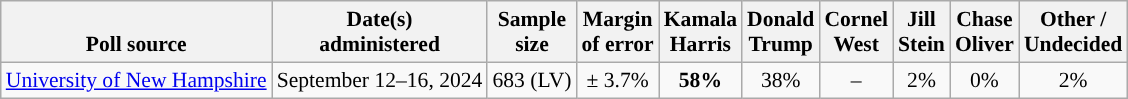<table class="wikitable sortable mw-datatable" style="font-size:90%;text-align:center;line-height:17px">
<tr valign=bottom>
<th>Poll source</th>
<th>Date(s)<br>administered</th>
<th>Sample<br>size</th>
<th>Margin<br>of error</th>
<th class="unsortable">Kamala<br>Harris<br></th>
<th class="unsortable">Donald<br>Trump<br></th>
<th class="unsortable">Cornel<br>West<br></th>
<th class="unsortable">Jill<br>Stein<br></th>
<th class="unsortable">Chase<br>Oliver<br></th>
<th class="unsortable">Other /<br>Undecided</th>
</tr>
<tr>
<td style="text-align:left;"><a href='#'>University of New Hampshire</a></td>
<td data-sort-value="2024-09-16">September 12–16, 2024</td>
<td>683 (LV)</td>
<td>± 3.7%</td>
<td style="color:black;background-color:"><strong>58%</strong></td>
<td>38%</td>
<td>–</td>
<td>2%</td>
<td>0%</td>
<td>2%</td>
</tr>
</table>
